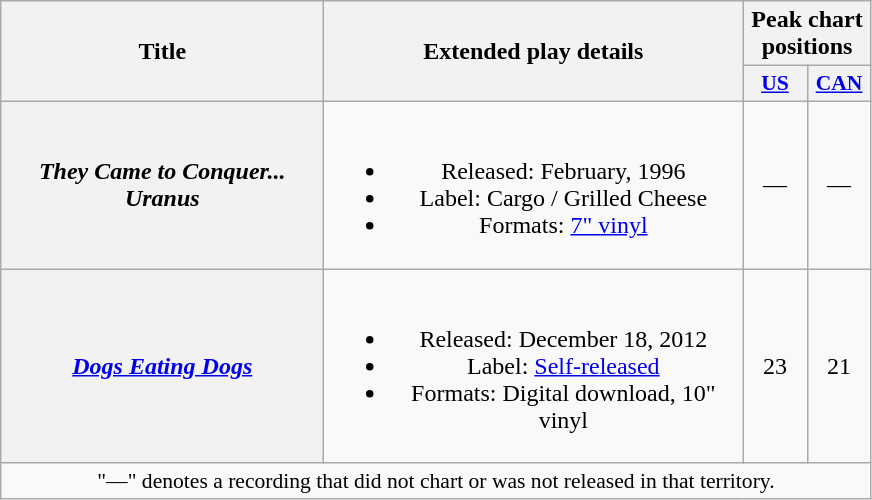<table class="wikitable plainrowheaders" style="text-align:center;">
<tr>
<th scope="col" rowspan="2" style="width:13em;">Title</th>
<th scope="col" rowspan="2" style="width:17em;">Extended play details</th>
<th scope="col" colspan="2">Peak chart positions</th>
</tr>
<tr>
<th scope="col" style="width:2.5em;font-size:90%;"><a href='#'>US</a><br></th>
<th scope="col" style="width:2.5em;font-size:90%;"><a href='#'>CAN</a><br></th>
</tr>
<tr>
<th scope="row"><em>They Came to Conquer... Uranus</em></th>
<td><br><ul><li>Released: February, 1996</li><li>Label: Cargo / Grilled Cheese</li><li>Formats: <a href='#'>7" vinyl</a></li></ul></td>
<td>—</td>
<td>—</td>
</tr>
<tr>
<th scope="row"><em><a href='#'>Dogs Eating Dogs</a></em></th>
<td><br><ul><li>Released: December 18, 2012</li><li>Label: <a href='#'>Self-released</a></li><li>Formats: Digital download, 10" vinyl</li></ul></td>
<td>23</td>
<td>21</td>
</tr>
<tr>
<td colspan="14" style="font-size:90%">"—" denotes a recording that did not chart or was not released in that territory.</td>
</tr>
</table>
